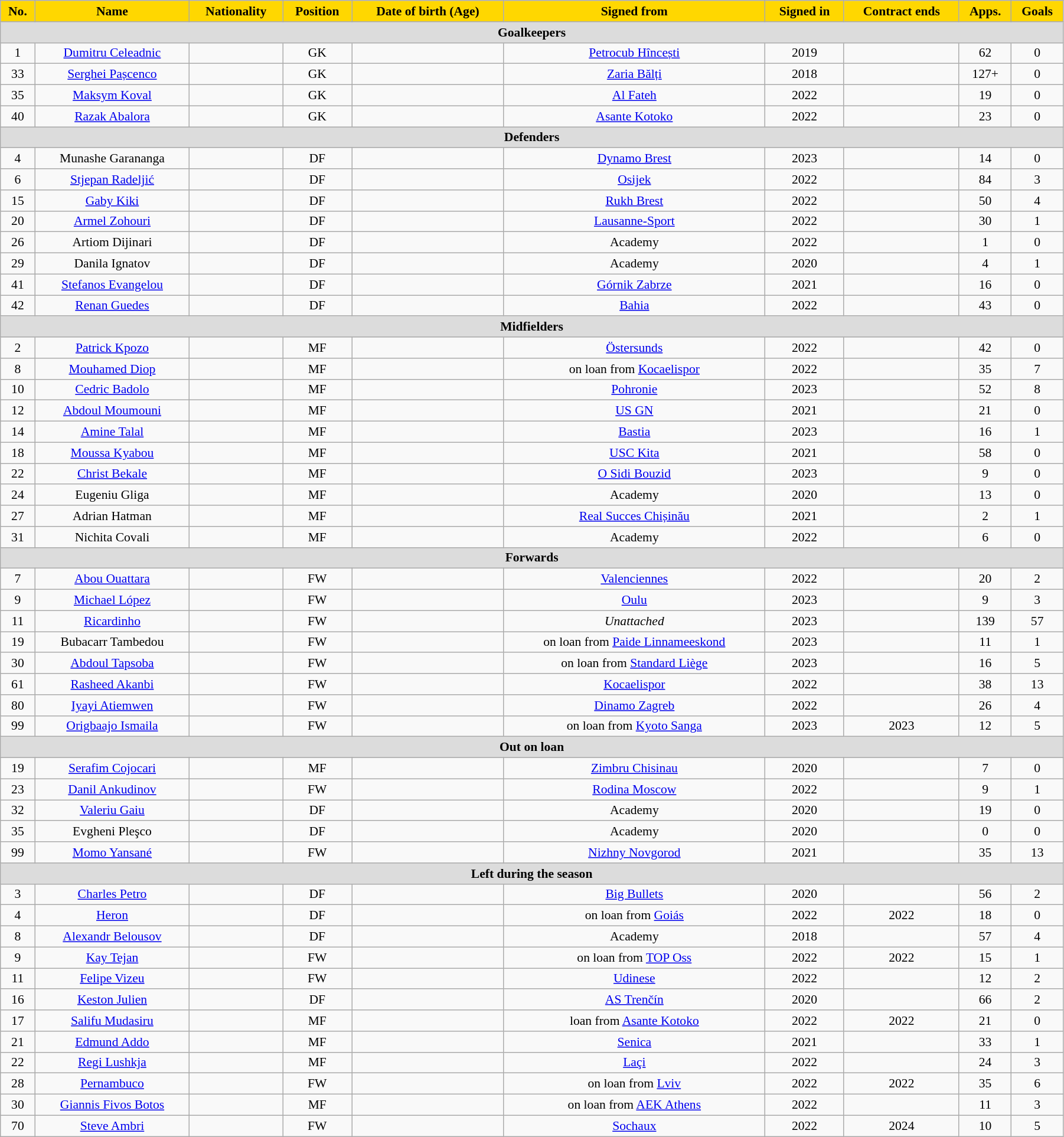<table class="wikitable"  style="text-align:center; font-size:90%; width:95%;">
<tr>
<th style="background:gold; color:black; text-align:center;">No.</th>
<th style="background:gold; color:black; text-align:center;">Name</th>
<th style="background:gold; color:black; text-align:center;">Nationality</th>
<th style="background:gold; color:black; text-align:center;">Position</th>
<th style="background:gold; color:black; text-align:center;">Date of birth (Age)</th>
<th style="background:gold; color:black; text-align:center;">Signed from</th>
<th style="background:gold; color:black; text-align:center;">Signed in</th>
<th style="background:gold; color:black; text-align:center;">Contract ends</th>
<th style="background:gold; color:black; text-align:center;">Apps.</th>
<th style="background:gold; color:black; text-align:center;">Goals</th>
</tr>
<tr>
<th colspan="11"  style="background:#dcdcdc; text-align:center;">Goalkeepers</th>
</tr>
<tr>
<td>1</td>
<td><a href='#'>Dumitru Celeadnic</a></td>
<td></td>
<td>GK</td>
<td></td>
<td><a href='#'>Petrocub Hîncești</a></td>
<td>2019</td>
<td></td>
<td>62</td>
<td>0</td>
</tr>
<tr>
<td>33</td>
<td><a href='#'>Serghei Pașcenco</a></td>
<td></td>
<td>GK</td>
<td></td>
<td><a href='#'>Zaria Bălți</a></td>
<td>2018</td>
<td></td>
<td>127+</td>
<td>0</td>
</tr>
<tr>
<td>35</td>
<td><a href='#'>Maksym Koval</a></td>
<td></td>
<td>GK</td>
<td></td>
<td><a href='#'>Al Fateh</a></td>
<td>2022</td>
<td></td>
<td>19</td>
<td>0</td>
</tr>
<tr>
<td>40</td>
<td><a href='#'>Razak Abalora</a></td>
<td></td>
<td>GK</td>
<td></td>
<td><a href='#'>Asante Kotoko</a></td>
<td>2022</td>
<td></td>
<td>23</td>
<td>0</td>
</tr>
<tr>
<th colspan="11"  style="background:#dcdcdc; text-align:center;">Defenders</th>
</tr>
<tr>
<td>4</td>
<td>Munashe Garananga</td>
<td></td>
<td>DF</td>
<td></td>
<td><a href='#'>Dynamo Brest</a></td>
<td>2023</td>
<td></td>
<td>14</td>
<td>0</td>
</tr>
<tr>
<td>6</td>
<td><a href='#'>Stjepan Radeljić</a></td>
<td></td>
<td>DF</td>
<td></td>
<td><a href='#'>Osijek</a></td>
<td>2022</td>
<td></td>
<td>84</td>
<td>3</td>
</tr>
<tr>
<td>15</td>
<td><a href='#'>Gaby Kiki</a></td>
<td></td>
<td>DF</td>
<td></td>
<td><a href='#'>Rukh Brest</a></td>
<td>2022</td>
<td></td>
<td>50</td>
<td>4</td>
</tr>
<tr>
<td>20</td>
<td><a href='#'>Armel Zohouri</a></td>
<td></td>
<td>DF</td>
<td></td>
<td><a href='#'>Lausanne-Sport</a></td>
<td>2022</td>
<td></td>
<td>30</td>
<td>1</td>
</tr>
<tr>
<td>26</td>
<td>Artiom Dijinari</td>
<td></td>
<td>DF</td>
<td></td>
<td>Academy</td>
<td>2022</td>
<td></td>
<td>1</td>
<td>0</td>
</tr>
<tr>
<td>29</td>
<td>Danila Ignatov</td>
<td></td>
<td>DF</td>
<td></td>
<td>Academy</td>
<td>2020</td>
<td></td>
<td>4</td>
<td>1</td>
</tr>
<tr>
<td>41</td>
<td><a href='#'>Stefanos Evangelou</a></td>
<td></td>
<td>DF</td>
<td></td>
<td><a href='#'>Górnik Zabrze</a></td>
<td>2021</td>
<td></td>
<td>16</td>
<td>0</td>
</tr>
<tr>
<td>42</td>
<td><a href='#'>Renan Guedes</a></td>
<td></td>
<td>DF</td>
<td></td>
<td><a href='#'>Bahia</a></td>
<td>2022</td>
<td></td>
<td>43</td>
<td>0</td>
</tr>
<tr>
<th colspan="11"  style="background:#dcdcdc; text-align:center;">Midfielders</th>
</tr>
<tr>
<td>2</td>
<td><a href='#'>Patrick Kpozo</a></td>
<td></td>
<td>MF</td>
<td></td>
<td><a href='#'>Östersunds</a></td>
<td>2022</td>
<td></td>
<td>42</td>
<td>0</td>
</tr>
<tr>
<td>8</td>
<td><a href='#'>Mouhamed Diop</a></td>
<td></td>
<td>MF</td>
<td></td>
<td>on loan from <a href='#'>Kocaelispor</a></td>
<td>2022</td>
<td></td>
<td>35</td>
<td>7</td>
</tr>
<tr>
<td>10</td>
<td><a href='#'>Cedric Badolo</a></td>
<td></td>
<td>MF</td>
<td></td>
<td><a href='#'>Pohronie</a></td>
<td>2023</td>
<td></td>
<td>52</td>
<td>8</td>
</tr>
<tr>
<td>12</td>
<td><a href='#'>Abdoul Moumouni</a></td>
<td></td>
<td>MF</td>
<td></td>
<td><a href='#'>US GN</a></td>
<td>2021</td>
<td></td>
<td>21</td>
<td>0</td>
</tr>
<tr>
<td>14</td>
<td><a href='#'>Amine Talal</a></td>
<td></td>
<td>MF</td>
<td></td>
<td><a href='#'>Bastia</a></td>
<td>2023</td>
<td></td>
<td>16</td>
<td>1</td>
</tr>
<tr>
<td>18</td>
<td><a href='#'>Moussa Kyabou</a></td>
<td></td>
<td>MF</td>
<td></td>
<td><a href='#'>USC Kita</a></td>
<td>2021</td>
<td></td>
<td>58</td>
<td>0</td>
</tr>
<tr>
<td>22</td>
<td><a href='#'>Christ Bekale</a></td>
<td></td>
<td>MF</td>
<td></td>
<td><a href='#'>O Sidi Bouzid</a></td>
<td>2023</td>
<td></td>
<td>9</td>
<td>0</td>
</tr>
<tr>
<td>24</td>
<td>Eugeniu Gliga</td>
<td></td>
<td>MF</td>
<td></td>
<td>Academy</td>
<td>2020</td>
<td></td>
<td>13</td>
<td>0</td>
</tr>
<tr>
<td>27</td>
<td>Adrian Hatman</td>
<td></td>
<td>MF</td>
<td></td>
<td><a href='#'>Real Succes Chișinău</a></td>
<td>2021</td>
<td></td>
<td>2</td>
<td>1</td>
</tr>
<tr>
<td>31</td>
<td>Nichita Covali</td>
<td></td>
<td>MF</td>
<td></td>
<td>Academy</td>
<td>2022</td>
<td></td>
<td>6</td>
<td>0</td>
</tr>
<tr>
<th colspan="11"  style="background:#dcdcdc; text-align:center;">Forwards</th>
</tr>
<tr>
<td>7</td>
<td><a href='#'>Abou Ouattara</a></td>
<td></td>
<td>FW</td>
<td></td>
<td><a href='#'>Valenciennes</a></td>
<td>2022</td>
<td></td>
<td>20</td>
<td>2</td>
</tr>
<tr>
<td>9</td>
<td><a href='#'>Michael López</a></td>
<td></td>
<td>FW</td>
<td></td>
<td><a href='#'>Oulu</a></td>
<td>2023</td>
<td></td>
<td>9</td>
<td>3</td>
</tr>
<tr>
<td>11</td>
<td><a href='#'>Ricardinho</a></td>
<td></td>
<td>FW</td>
<td></td>
<td><em>Unattached</em></td>
<td>2023</td>
<td></td>
<td>139</td>
<td>57</td>
</tr>
<tr>
<td>19</td>
<td>Bubacarr Tambedou</td>
<td></td>
<td>FW</td>
<td></td>
<td>on loan from <a href='#'>Paide Linnameeskond</a></td>
<td>2023</td>
<td></td>
<td>11</td>
<td>1</td>
</tr>
<tr>
<td>30</td>
<td><a href='#'>Abdoul Tapsoba</a></td>
<td></td>
<td>FW</td>
<td></td>
<td>on loan from <a href='#'>Standard Liège</a></td>
<td>2023</td>
<td></td>
<td>16</td>
<td>5</td>
</tr>
<tr>
<td>61</td>
<td><a href='#'>Rasheed Akanbi</a></td>
<td></td>
<td>FW</td>
<td></td>
<td><a href='#'>Kocaelispor</a></td>
<td>2022</td>
<td></td>
<td>38</td>
<td>13</td>
</tr>
<tr>
<td>80</td>
<td><a href='#'>Iyayi Atiemwen</a></td>
<td></td>
<td>FW</td>
<td></td>
<td><a href='#'>Dinamo Zagreb</a></td>
<td>2022</td>
<td></td>
<td>26</td>
<td>4</td>
</tr>
<tr>
<td>99</td>
<td><a href='#'>Origbaajo Ismaila</a></td>
<td></td>
<td>FW</td>
<td></td>
<td>on loan from <a href='#'>Kyoto Sanga</a></td>
<td>2023</td>
<td>2023</td>
<td>12</td>
<td>5</td>
</tr>
<tr>
<th colspan="11"  style="background:#dcdcdc; text-align:center;">Out on loan</th>
</tr>
<tr>
<td>19</td>
<td><a href='#'>Serafim Cojocari</a></td>
<td></td>
<td>MF</td>
<td></td>
<td><a href='#'>Zimbru Chisinau</a></td>
<td>2020</td>
<td></td>
<td>7</td>
<td>0</td>
</tr>
<tr>
<td>23</td>
<td><a href='#'>Danil Ankudinov</a></td>
<td></td>
<td>FW</td>
<td></td>
<td><a href='#'>Rodina Moscow</a></td>
<td>2022</td>
<td></td>
<td>9</td>
<td>1</td>
</tr>
<tr>
<td>32</td>
<td><a href='#'>Valeriu Gaiu</a></td>
<td></td>
<td>DF</td>
<td></td>
<td>Academy</td>
<td>2020</td>
<td></td>
<td>19</td>
<td>0</td>
</tr>
<tr>
<td>35</td>
<td>Evgheni Pleşco</td>
<td></td>
<td>DF</td>
<td></td>
<td>Academy</td>
<td>2020</td>
<td></td>
<td>0</td>
<td>0</td>
</tr>
<tr>
<td>99</td>
<td><a href='#'>Momo Yansané</a></td>
<td></td>
<td>FW</td>
<td></td>
<td><a href='#'>Nizhny Novgorod</a></td>
<td>2021</td>
<td></td>
<td>35</td>
<td>13</td>
</tr>
<tr>
<th colspan="11"  style="background:#dcdcdc; text-align:center;">Left during the season</th>
</tr>
<tr>
<td>3</td>
<td><a href='#'>Charles Petro</a></td>
<td></td>
<td>DF</td>
<td></td>
<td><a href='#'>Big Bullets</a></td>
<td>2020</td>
<td></td>
<td>56</td>
<td>2</td>
</tr>
<tr>
<td>4</td>
<td><a href='#'>Heron</a></td>
<td></td>
<td>DF</td>
<td></td>
<td>on loan from <a href='#'>Goiás</a></td>
<td>2022</td>
<td>2022</td>
<td>18</td>
<td>0</td>
</tr>
<tr>
<td>8</td>
<td><a href='#'>Alexandr Belousov</a></td>
<td></td>
<td>DF</td>
<td></td>
<td>Academy</td>
<td>2018</td>
<td></td>
<td>57</td>
<td>4</td>
</tr>
<tr>
<td>9</td>
<td><a href='#'>Kay Tejan</a></td>
<td></td>
<td>FW</td>
<td></td>
<td>on loan from <a href='#'>TOP Oss</a></td>
<td>2022</td>
<td>2022</td>
<td>15</td>
<td>1</td>
</tr>
<tr>
<td>11</td>
<td><a href='#'>Felipe Vizeu</a></td>
<td></td>
<td>FW</td>
<td></td>
<td><a href='#'>Udinese</a></td>
<td>2022</td>
<td></td>
<td>12</td>
<td>2</td>
</tr>
<tr>
<td>16</td>
<td><a href='#'>Keston Julien</a></td>
<td></td>
<td>DF</td>
<td></td>
<td><a href='#'>AS Trenčín</a></td>
<td>2020</td>
<td></td>
<td>66</td>
<td>2</td>
</tr>
<tr>
<td>17</td>
<td><a href='#'>Salifu Mudasiru</a></td>
<td></td>
<td>MF</td>
<td></td>
<td>loan from <a href='#'>Asante Kotoko</a></td>
<td>2022</td>
<td>2022</td>
<td>21</td>
<td>0</td>
</tr>
<tr>
<td>21</td>
<td><a href='#'>Edmund Addo</a></td>
<td></td>
<td>MF</td>
<td></td>
<td><a href='#'>Senica</a></td>
<td>2021</td>
<td></td>
<td>33</td>
<td>1</td>
</tr>
<tr>
<td>22</td>
<td><a href='#'>Regi Lushkja</a></td>
<td></td>
<td>MF</td>
<td></td>
<td><a href='#'>Laçi</a></td>
<td>2022</td>
<td></td>
<td>24</td>
<td>3</td>
</tr>
<tr>
<td>28</td>
<td><a href='#'>Pernambuco</a></td>
<td></td>
<td>FW</td>
<td></td>
<td>on loan from <a href='#'>Lviv</a></td>
<td>2022</td>
<td>2022</td>
<td>35</td>
<td>6</td>
</tr>
<tr>
<td>30</td>
<td><a href='#'>Giannis Fivos Botos</a></td>
<td></td>
<td>MF</td>
<td></td>
<td>on loan from <a href='#'>AEK Athens</a></td>
<td>2022</td>
<td></td>
<td>11</td>
<td>3</td>
</tr>
<tr>
<td>70</td>
<td><a href='#'>Steve Ambri</a></td>
<td></td>
<td>FW</td>
<td></td>
<td><a href='#'>Sochaux</a></td>
<td>2022</td>
<td>2024</td>
<td>10</td>
<td>5</td>
</tr>
</table>
